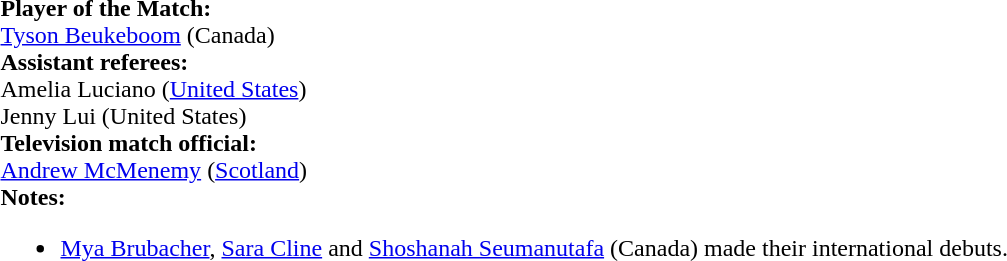<table style="width:100%">
<tr>
<td><br><strong>Player of the Match:</strong>
<br><a href='#'>Tyson Beukeboom</a> (Canada)<br><strong>Assistant referees:</strong>
<br>Amelia Luciano (<a href='#'>United States</a>)
<br>Jenny Lui (United States)
<br><strong>Television match official:</strong>
<br><a href='#'>Andrew McMenemy</a> (<a href='#'>Scotland</a>)<br><strong>Notes:</strong><ul><li><a href='#'>Mya Brubacher</a>, <a href='#'>Sara Cline</a> and <a href='#'>Shoshanah Seumanutafa</a> (Canada) made their international debuts.</li></ul></td>
</tr>
</table>
